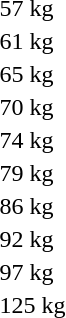<table>
<tr>
<td rowspan=2>57 kg<br></td>
<td rowspan=2></td>
<td rowspan=2></td>
<td></td>
</tr>
<tr>
<td></td>
</tr>
<tr>
<td>61 kg<br></td>
<td></td>
<td></td>
<td></td>
</tr>
<tr>
<td rowspan=2>65 kg<br></td>
<td rowspan=2></td>
<td rowspan=2></td>
<td></td>
</tr>
<tr>
<td></td>
</tr>
<tr>
<td>70 kg<br></td>
<td></td>
<td></td>
<td></td>
</tr>
<tr>
<td rowspan=2>74 kg<br></td>
<td rowspan=2></td>
<td rowspan=2></td>
<td></td>
</tr>
<tr>
<td></td>
</tr>
<tr>
<td rowspan=2>79 kg<br></td>
<td rowspan=2></td>
<td rowspan=2></td>
<td></td>
</tr>
<tr>
<td></td>
</tr>
<tr>
<td rowspan=2>86 kg<br></td>
<td rowspan=2></td>
<td rowspan=2></td>
<td></td>
</tr>
<tr>
<td></td>
</tr>
<tr>
<td>92 kg<br></td>
<td></td>
<td></td>
<td></td>
</tr>
<tr>
<td rowspan=2>97 kg<br></td>
<td rowspan=2></td>
<td rowspan=2></td>
<td></td>
</tr>
<tr>
<td></td>
</tr>
<tr>
<td>125 kg<br></td>
<td></td>
<td></td>
<td></td>
</tr>
</table>
